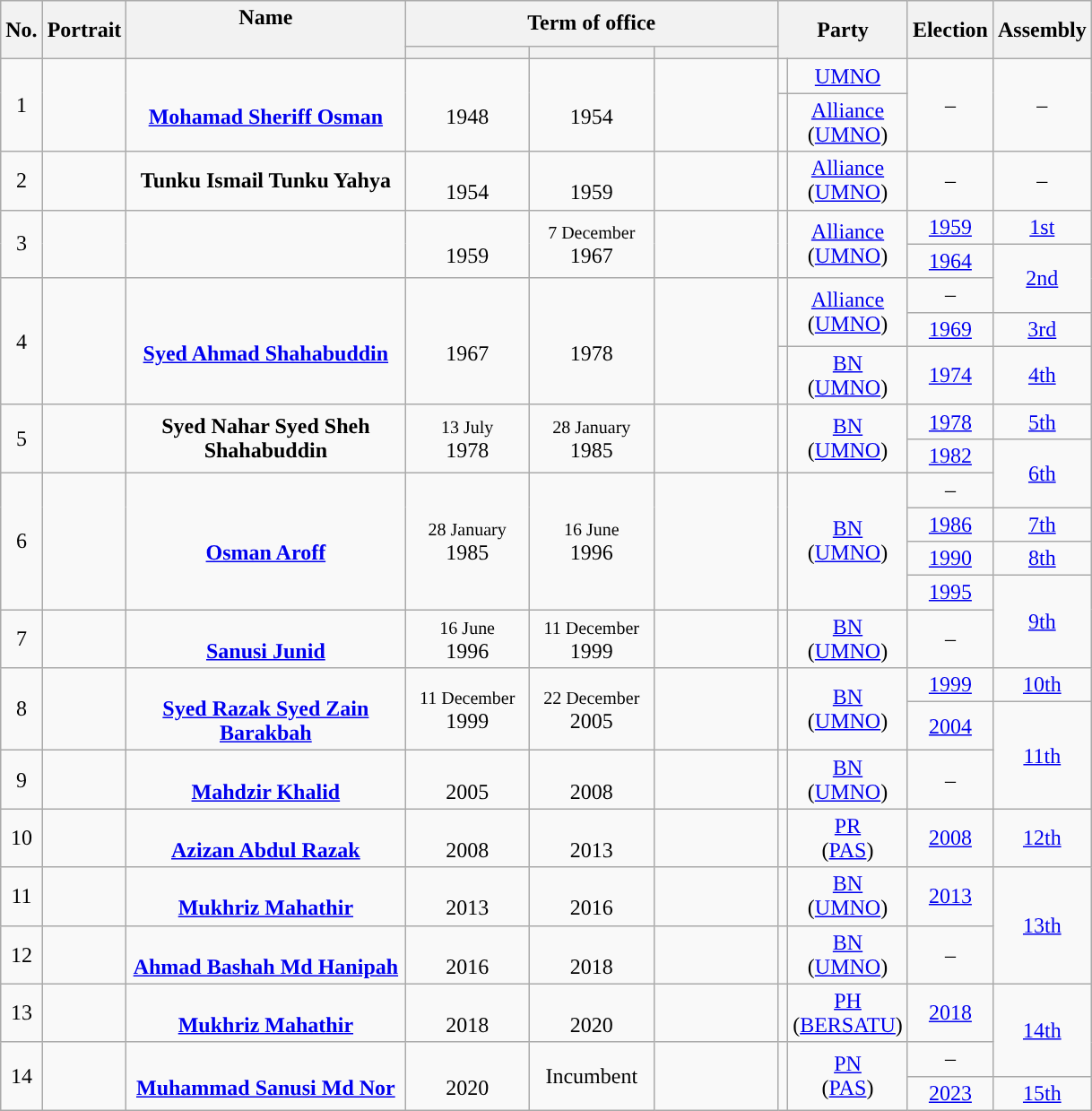<table class="wikitable" style="text-align:center; border:1px #aaf solid;">
<tr>
<th rowspan="2">No.</th>
<th rowspan="2">Portrait</th>
<th rowspan="2" width="200">Name<br><br></th>
<th colspan="3">Term of office</th>
<th colspan="2" rowspan="2">Party</th>
<th rowspan="2">Election</th>
<th rowspan="2">Assembly</th>
</tr>
<tr>
<th width="85"></th>
<th width="85"></th>
<th width="85"></th>
</tr>
<tr>
<td rowspan="2">1</td>
<td rowspan="2"></td>
<td rowspan="2"><br><strong><a href='#'>Mohamad Sheriff Osman</a></strong><br></td>
<td rowspan="2"><br>1948</td>
<td rowspan="2"><br>1954</td>
<td rowspan="2"></td>
<td style="background:"></td>
<td><a href='#'>UMNO</a></td>
<td rowspan="2">–</td>
<td rowspan="2">–</td>
</tr>
<tr>
<td style="background:"></td>
<td><a href='#'>Alliance</a><br>(<a href='#'>UMNO</a>)</td>
</tr>
<tr>
<td>2</td>
<td></td>
<td><strong>Tunku Ismail Tunku Yahya</strong><br></td>
<td><br>1954</td>
<td><br>1959</td>
<td></td>
<td style="background:"></td>
<td><a href='#'>Alliance</a><br>(<a href='#'>UMNO</a>)</td>
<td>–</td>
<td>–</td>
</tr>
<tr>
<td rowspan="2">3</td>
<td rowspan="2"></td>
<td rowspan="2"><br></td>
<td rowspan="2"><br>1959</td>
<td rowspan="2"><small>7 December</small><br>1967</td>
<td rowspan="2"></td>
<td rowspan="2" style="background:"></td>
<td rowspan="2"><a href='#'>Alliance</a><br>(<a href='#'>UMNO</a>)</td>
<td><a href='#'>1959</a></td>
<td><a href='#'>1st</a></td>
</tr>
<tr>
<td><a href='#'>1964</a></td>
<td rowspan="2"><a href='#'>2nd</a></td>
</tr>
<tr>
<td rowspan="3">4</td>
<td rowspan="3"></td>
<td rowspan="3"><br><strong><a href='#'>Syed Ahmad Shahabuddin</a></strong><br></td>
<td rowspan="3"><br>1967</td>
<td rowspan="3"><br>1978</td>
<td rowspan="3"></td>
<td rowspan="2" style="background:"></td>
<td rowspan="2"><a href='#'>Alliance</a><br>(<a href='#'>UMNO</a>)</td>
<td>–</td>
</tr>
<tr>
<td><a href='#'>1969</a></td>
<td><a href='#'>3rd</a></td>
</tr>
<tr>
<td style="background:"></td>
<td><a href='#'>BN</a><br>(<a href='#'>UMNO</a>)</td>
<td><a href='#'>1974</a></td>
<td><a href='#'>4th</a></td>
</tr>
<tr>
<td rowspan="2">5</td>
<td rowspan="2"></td>
<td rowspan="2"><strong>Syed Nahar Syed Sheh Shahabuddin</strong><br></td>
<td rowspan="2"><small>13 July</small><br>1978</td>
<td rowspan="2"><small>28 January</small><br>1985</td>
<td rowspan="2"></td>
<td rowspan="2" style="background:"></td>
<td rowspan="2"><a href='#'>BN</a><br>(<a href='#'>UMNO</a>)</td>
<td><a href='#'>1978</a></td>
<td><a href='#'>5th</a></td>
</tr>
<tr>
<td><a href='#'>1982</a></td>
<td rowspan="2"><a href='#'>6th</a></td>
</tr>
<tr>
<td rowspan="4">6</td>
<td rowspan="4"></td>
<td rowspan="4"><br><strong><a href='#'>Osman Aroff</a></strong><br></td>
<td rowspan="4"><small>28 January</small><br>1985</td>
<td rowspan="4"><small>16 June</small><br>1996</td>
<td rowspan="4"></td>
<td rowspan="4" style="background:"></td>
<td rowspan="4"><a href='#'>BN</a><br>(<a href='#'>UMNO</a>)</td>
<td>–</td>
</tr>
<tr>
<td><a href='#'>1986</a></td>
<td><a href='#'>7th</a></td>
</tr>
<tr>
<td><a href='#'>1990</a></td>
<td><a href='#'>8th</a></td>
</tr>
<tr>
<td><a href='#'>1995</a></td>
<td rowspan="2"><a href='#'>9th</a></td>
</tr>
<tr>
<td>7</td>
<td></td>
<td><br><strong><a href='#'>Sanusi Junid</a></strong><br></td>
<td><small>16 June</small><br>1996</td>
<td><small>11 December</small><br>1999</td>
<td></td>
<td style="background:"></td>
<td><a href='#'>BN</a><br>(<a href='#'>UMNO</a>)</td>
<td>–</td>
</tr>
<tr>
<td rowspan="2">8</td>
<td rowspan="2"></td>
<td rowspan="2"><br><strong><a href='#'>Syed Razak Syed Zain Barakbah</a></strong><br></td>
<td rowspan="2"><small>11 December</small><br>1999</td>
<td rowspan="2"><small>22 December</small><br>2005</td>
<td rowspan="2"></td>
<td rowspan="2" style="background:"></td>
<td rowspan="2"><a href='#'>BN</a><br>(<a href='#'>UMNO</a>)</td>
<td><a href='#'>1999</a></td>
<td><a href='#'>10th</a></td>
</tr>
<tr>
<td><a href='#'>2004</a></td>
<td rowspan="2"><a href='#'>11th</a></td>
</tr>
<tr>
<td>9</td>
<td></td>
<td><br><strong><a href='#'>Mahdzir Khalid</a></strong><br></td>
<td><br>2005</td>
<td><br>2008</td>
<td></td>
<td style="background:"></td>
<td><a href='#'>BN</a><br>(<a href='#'>UMNO</a>)</td>
<td>–</td>
</tr>
<tr>
<td>10</td>
<td></td>
<td><br><strong><a href='#'>Azizan Abdul Razak</a></strong><br></td>
<td><br>2008</td>
<td><br>2013</td>
<td></td>
<td style="background:"></td>
<td><a href='#'>PR</a><br>(<a href='#'>PAS</a>)</td>
<td><a href='#'>2008</a></td>
<td><a href='#'>12th</a></td>
</tr>
<tr>
<td>11</td>
<td></td>
<td><br><strong><a href='#'>Mukhriz Mahathir</a></strong><br></td>
<td><br>2013</td>
<td><br>2016</td>
<td></td>
<td style="background:"></td>
<td><a href='#'>BN</a><br>(<a href='#'>UMNO</a>)</td>
<td><a href='#'>2013</a></td>
<td rowspan="2"><a href='#'>13th</a></td>
</tr>
<tr>
<td>12</td>
<td></td>
<td><br><strong><a href='#'>Ahmad Bashah Md Hanipah</a></strong><br></td>
<td><br>2016</td>
<td><br>2018</td>
<td></td>
<td style="background:"></td>
<td><a href='#'>BN</a><br>(<a href='#'>UMNO</a>)</td>
<td>–</td>
</tr>
<tr>
<td>13</td>
<td></td>
<td><br><strong><a href='#'>Mukhriz Mahathir</a></strong><br></td>
<td><br>2018</td>
<td><br>2020</td>
<td></td>
<td style="background:"></td>
<td><a href='#'>PH</a><br>(<a href='#'>BERSATU</a>)</td>
<td><a href='#'>2018</a></td>
<td rowspan="2"><a href='#'>14th</a></td>
</tr>
<tr>
<td rowspan="2">14</td>
<td rowspan="2"></td>
<td rowspan="2"><br><strong><a href='#'>Muhammad Sanusi Md Nor</a></strong><br></td>
<td rowspan="2"><br>2020</td>
<td rowspan="2">Incumbent</td>
<td rowspan="2"></td>
<td rowspan="2" style="background:"></td>
<td rowspan="2"><a href='#'>PN</a><br>(<a href='#'>PAS</a>)</td>
<td>–</td>
</tr>
<tr>
<td><a href='#'>2023</a></td>
<td><a href='#'>15th</a></td>
</tr>
</table>
